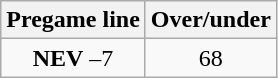<table class="wikitable">
<tr align="center">
<th style=>Pregame line</th>
<th style=>Over/under</th>
</tr>
<tr align="center">
<td><strong>NEV</strong> –7</td>
<td>68</td>
</tr>
</table>
